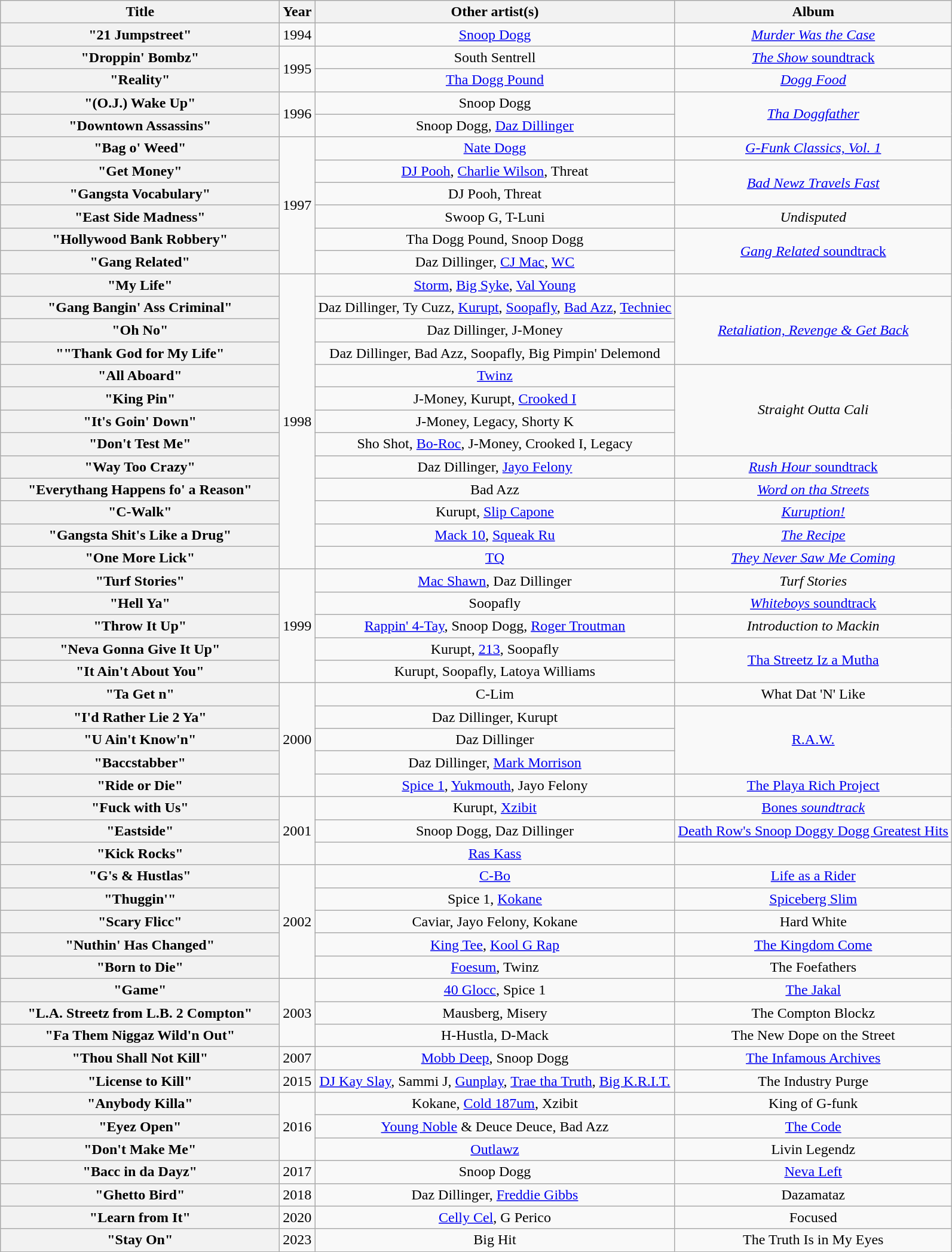<table class="wikitable plainrowheaders" style="text-align:center;">
<tr>
<th scope="col" style="width:19em;">Title</th>
<th scope="col">Year</th>
<th scope="col">Other artist(s)</th>
<th scope="col">Album</th>
</tr>
<tr>
<th scope="row">"21 Jumpstreet"</th>
<td>1994</td>
<td><a href='#'>Snoop Dogg</a></td>
<td><em><a href='#'>Murder Was the Case</a></em></td>
</tr>
<tr>
<th scope="row">"Droppin' Bombz"</th>
<td rowspan="2">1995</td>
<td>South Sentrell</td>
<td><a href='#'><em>The Show</em> soundtrack</a></td>
</tr>
<tr>
<th scope="row">"Reality"</th>
<td><a href='#'>Tha Dogg Pound</a></td>
<td><em><a href='#'>Dogg Food</a></em></td>
</tr>
<tr>
<th scope="row">"(O.J.) Wake Up"</th>
<td rowspan="2">1996</td>
<td>Snoop Dogg</td>
<td rowspan="2"><em><a href='#'>Tha Doggfather</a></em></td>
</tr>
<tr>
<th scope="row">"Downtown Assassins"</th>
<td>Snoop Dogg, <a href='#'>Daz Dillinger</a></td>
</tr>
<tr>
<th scope="row">"Bag o' Weed"</th>
<td rowspan="6">1997</td>
<td><a href='#'>Nate Dogg</a></td>
<td><em><a href='#'>G-Funk Classics, Vol. 1</a></em></td>
</tr>
<tr>
<th scope="row">"Get Money"</th>
<td><a href='#'>DJ Pooh</a>, <a href='#'>Charlie Wilson</a>, Threat</td>
<td rowspan="2"><em><a href='#'>Bad Newz Travels Fast</a></em></td>
</tr>
<tr>
<th scope="row">"Gangsta Vocabulary"</th>
<td>DJ Pooh, Threat</td>
</tr>
<tr>
<th scope="row">"East Side Madness"</th>
<td>Swoop G, T-Luni</td>
<td><em>Undisputed</em></td>
</tr>
<tr>
<th scope="row">"Hollywood Bank Robbery"</th>
<td>Tha Dogg Pound, Snoop Dogg</td>
<td rowspan="2"><a href='#'><em>Gang Related</em> soundtrack</a></td>
</tr>
<tr>
<th scope="row">"Gang Related"</th>
<td>Daz Dillinger, <a href='#'>CJ Mac</a>, <a href='#'>WC</a></td>
</tr>
<tr>
<th scope="row">"My Life"</th>
<td rowspan="13">1998</td>
<td><a href='#'>Storm</a>, <a href='#'>Big Syke</a>, <a href='#'>Val Young</a></td>
<td></td>
</tr>
<tr>
<th scope="row">"Gang Bangin' Ass Criminal"</th>
<td>Daz Dillinger, Ty Cuzz, <a href='#'>Kurupt</a>, <a href='#'>Soopafly</a>, <a href='#'>Bad Azz</a>, <a href='#'>Techniec</a></td>
<td rowspan="3"><em><a href='#'>Retaliation, Revenge & Get Back</a></em></td>
</tr>
<tr>
<th scope="row">"Oh No"</th>
<td>Daz Dillinger, J-Money</td>
</tr>
<tr>
<th scope="row">""Thank God for My Life"</th>
<td>Daz Dillinger, Bad Azz, Soopafly, Big Pimpin' Delemond</td>
</tr>
<tr>
<th scope="row">"All Aboard"</th>
<td><a href='#'>Twinz</a></td>
<td rowspan="4"><em>Straight Outta Cali</em></td>
</tr>
<tr>
<th scope="row">"King Pin"</th>
<td>J-Money, Kurupt, <a href='#'>Crooked I</a></td>
</tr>
<tr>
<th scope="row">"It's Goin' Down"</th>
<td>J-Money, Legacy, Shorty K</td>
</tr>
<tr>
<th scope="row">"Don't Test Me"</th>
<td>Sho Shot, <a href='#'>Bo-Roc</a>, J-Money, Crooked I, Legacy</td>
</tr>
<tr>
<th scope="row">"Way Too Crazy"</th>
<td>Daz Dillinger, <a href='#'>Jayo Felony</a></td>
<td><a href='#'><em>Rush Hour</em> soundtrack</a></td>
</tr>
<tr>
<th scope="row">"Everythang Happens fo' a Reason"</th>
<td>Bad Azz</td>
<td><em><a href='#'>Word on tha Streets</a></em></td>
</tr>
<tr>
<th scope="row">"C-Walk"</th>
<td>Kurupt, <a href='#'>Slip Capone</a></td>
<td><em><a href='#'>Kuruption!</a></em></td>
</tr>
<tr>
<th scope="row">"Gangsta Shit's Like a Drug"</th>
<td><a href='#'>Mack 10</a>, <a href='#'>Squeak Ru</a></td>
<td><em><a href='#'>The Recipe</a></em></td>
</tr>
<tr>
<th scope="row">"One More Lick"</th>
<td><a href='#'>TQ</a></td>
<td><em><a href='#'>They Never Saw Me Coming</a></em></td>
</tr>
<tr>
<th scope="row">"Turf Stories"</th>
<td rowspan="5">1999</td>
<td><a href='#'>Mac Shawn</a>, Daz Dillinger</td>
<td><em>Turf Stories</em></td>
</tr>
<tr>
<th scope="row">"Hell Ya"</th>
<td>Soopafly</td>
<td><a href='#'><em>Whiteboys</em> soundtrack</a></td>
</tr>
<tr>
<th scope="row">"Throw It Up"</th>
<td><a href='#'>Rappin' 4-Tay</a>, Snoop Dogg, <a href='#'>Roger Troutman</a></td>
<td><em>Introduction to Mackin<strong></td>
</tr>
<tr>
<th scope="row">"Neva Gonna Give It Up"</th>
<td>Kurupt, <a href='#'>213</a>, Soopafly</td>
<td rowspan="2"></em><a href='#'>Tha Streetz Iz a Mutha</a><em></td>
</tr>
<tr>
<th scope="row">"It Ain't About You"</th>
<td>Kurupt, Soopafly, Latoya Williams</td>
</tr>
<tr>
<th scope="row">"Ta Get n"</th>
<td rowspan="5">2000</td>
<td>C-Lim</td>
<td></em>What Dat 'N' Like<em></td>
</tr>
<tr>
<th scope="row">"I'd Rather Lie 2 Ya"</th>
<td>Daz Dillinger, Kurupt</td>
<td rowspan="3"></em><a href='#'>R.A.W.</a><em></td>
</tr>
<tr>
<th scope="row">"U Ain't Know'n"</th>
<td>Daz Dillinger</td>
</tr>
<tr>
<th scope="row">"Baccstabber"</th>
<td>Daz Dillinger, <a href='#'>Mark Morrison</a></td>
</tr>
<tr>
<th scope="row">"Ride or Die"</th>
<td><a href='#'>Spice 1</a>, <a href='#'>Yukmouth</a>, Jayo Felony</td>
<td></em><a href='#'>The Playa Rich Project</a><em></td>
</tr>
<tr>
<th scope="row">"Fuck with Us"</th>
<td rowspan="3">2001</td>
<td>Kurupt, <a href='#'>Xzibit</a></td>
<td><a href='#'></em>Bones<em> soundtrack</a></td>
</tr>
<tr>
<th scope="row">"Eastside"</th>
<td>Snoop Dogg, Daz Dillinger</td>
<td></em><a href='#'>Death Row's Snoop Doggy Dogg Greatest Hits</a><em></td>
</tr>
<tr>
<th scope="row">"Kick Rocks"</th>
<td><a href='#'>Ras Kass</a></td>
<td></td>
</tr>
<tr>
<th scope="row">"G's & Hustlas"</th>
<td rowspan="5">2002</td>
<td><a href='#'>C-Bo</a></td>
<td></em><a href='#'>Life as a Rider</a><em></td>
</tr>
<tr>
<th scope="row">"Thuggin'"</th>
<td>Spice 1, <a href='#'>Kokane</a></td>
<td></em><a href='#'>Spiceberg Slim</a><em></td>
</tr>
<tr>
<th scope="row">"Scary Flicc"</th>
<td>Caviar, Jayo Felony, Kokane</td>
<td></em>Hard White<em></td>
</tr>
<tr>
<th scope="row">"Nuthin' Has Changed"</th>
<td><a href='#'>King Tee</a>, <a href='#'>Kool G Rap</a></td>
<td></em><a href='#'>The Kingdom Come</a><em></td>
</tr>
<tr>
<th scope="row">"Born to Die"</th>
<td><a href='#'>Foesum</a>, Twinz</td>
<td></em>The Foefathers<em></td>
</tr>
<tr>
<th scope="row">"Game"</th>
<td rowspan="3">2003</td>
<td><a href='#'>40 Glocc</a>, Spice 1</td>
<td></em><a href='#'>The Jakal</a><em></td>
</tr>
<tr>
<th scope="row">"L.A. Streetz from L.B. 2 Compton"</th>
<td>Mausberg, Misery</td>
<td></em>The Compton Blockz<em></td>
</tr>
<tr>
<th scope="row">"Fa Them Niggaz Wild'n Out"</th>
<td>H-Hustla, D-Mack</td>
<td></em>The New Dope on the Street<em></td>
</tr>
<tr>
<th scope="row">"Thou Shall Not Kill"</th>
<td rowspan="1">2007</td>
<td><a href='#'>Mobb Deep</a>, Snoop Dogg</td>
<td></em><a href='#'>The Infamous Archives</a><em></td>
</tr>
<tr>
<th scope="row">"License to Kill"</th>
<td rowspan="1">2015</td>
<td><a href='#'>DJ Kay Slay</a>, Sammi J, <a href='#'>Gunplay</a>, <a href='#'>Trae tha Truth</a>, <a href='#'>Big K.R.I.T.</a></td>
<td></em>The Industry Purge<em></td>
</tr>
<tr>
<th scope="row">"Anybody Killa"</th>
<td rowspan="3">2016</td>
<td>Kokane, <a href='#'>Cold 187um</a>, Xzibit</td>
<td></em>King of G-funk<em></td>
</tr>
<tr>
<th scope="row">"Eyez Open"</th>
<td><a href='#'>Young Noble</a> & Deuce Deuce, Bad Azz</td>
<td></em><a href='#'>The Code</a><em></td>
</tr>
<tr>
<th scope="row">"Don't Make Me"</th>
<td><a href='#'>Outlawz</a></td>
<td></em>Livin Legendz<em></td>
</tr>
<tr>
<th scope="row">"Bacc in da Dayz"</th>
<td>2017</td>
<td>Snoop Dogg</td>
<td></em><a href='#'>Neva Left</a><em></td>
</tr>
<tr>
<th scope="row">"Ghetto Bird"</th>
<td>2018</td>
<td>Daz Dillinger, <a href='#'>Freddie Gibbs</a></td>
<td></em>Dazamataz<em></td>
</tr>
<tr>
<th scope="row">"Learn from It"</th>
<td>2020</td>
<td><a href='#'>Celly Cel</a>, G Perico</td>
<td></em>Focused<em></td>
</tr>
<tr>
<th scope="row">"Stay On"</th>
<td>2023</td>
<td>Big Hit</td>
<td></em>The Truth Is in My Eyes<em></td>
</tr>
</table>
